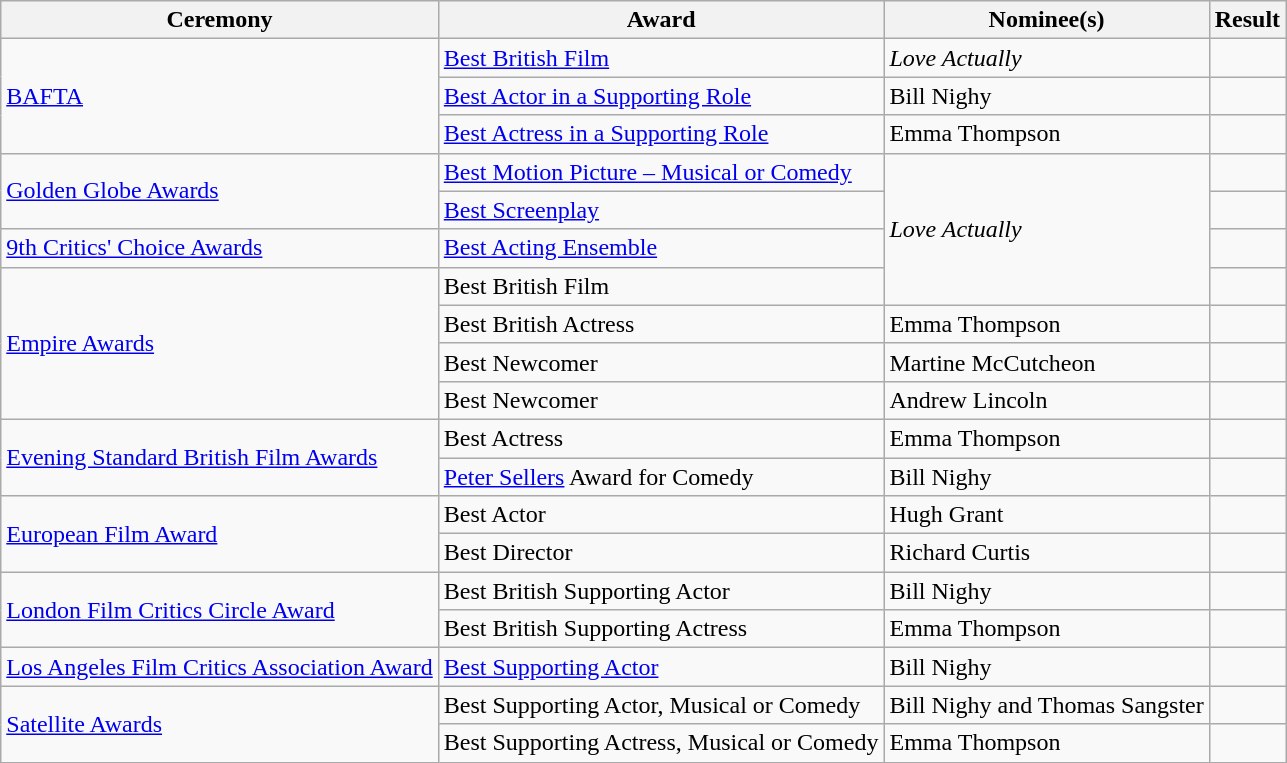<table class="wikitable">
<tr>
<th>Ceremony</th>
<th>Award</th>
<th>Nominee(s)</th>
<th>Result</th>
</tr>
<tr>
<td rowspan="3"><a href='#'>BAFTA</a></td>
<td><a href='#'>Best British Film</a></td>
<td><em>Love Actually</em></td>
<td></td>
</tr>
<tr>
<td><a href='#'>Best Actor in a Supporting Role</a></td>
<td>Bill Nighy</td>
<td></td>
</tr>
<tr>
<td><a href='#'>Best Actress in a Supporting Role</a></td>
<td>Emma Thompson</td>
<td></td>
</tr>
<tr>
<td rowspan="2"><a href='#'>Golden Globe Awards</a></td>
<td><a href='#'>Best Motion Picture – Musical or Comedy</a></td>
<td rowspan="4"><em>Love Actually</em></td>
<td></td>
</tr>
<tr>
<td><a href='#'>Best Screenplay</a></td>
<td></td>
</tr>
<tr>
<td><a href='#'>9th Critics' Choice Awards</a></td>
<td><a href='#'>Best Acting Ensemble</a></td>
<td></td>
</tr>
<tr>
<td rowspan="4"><a href='#'>Empire Awards</a></td>
<td>Best British Film</td>
<td></td>
</tr>
<tr>
<td>Best British Actress</td>
<td>Emma Thompson</td>
<td></td>
</tr>
<tr>
<td>Best Newcomer</td>
<td>Martine McCutcheon</td>
<td></td>
</tr>
<tr>
<td>Best Newcomer</td>
<td>Andrew Lincoln</td>
<td></td>
</tr>
<tr>
<td rowspan="2"><a href='#'>Evening Standard British Film Awards</a></td>
<td>Best Actress</td>
<td>Emma Thompson</td>
<td></td>
</tr>
<tr>
<td><a href='#'>Peter Sellers</a> Award for Comedy</td>
<td>Bill Nighy</td>
<td></td>
</tr>
<tr>
<td rowspan="2"><a href='#'>European Film Award</a></td>
<td>Best Actor</td>
<td>Hugh Grant</td>
<td></td>
</tr>
<tr>
<td>Best Director</td>
<td>Richard Curtis</td>
<td></td>
</tr>
<tr>
<td rowspan="2"><a href='#'>London Film Critics Circle Award</a></td>
<td>Best British Supporting Actor</td>
<td>Bill Nighy</td>
<td></td>
</tr>
<tr>
<td>Best British Supporting Actress</td>
<td>Emma Thompson</td>
<td></td>
</tr>
<tr>
<td><a href='#'>Los Angeles Film Critics Association Award</a></td>
<td><a href='#'>Best Supporting Actor</a></td>
<td>Bill Nighy</td>
<td></td>
</tr>
<tr>
<td rowspan="2"><a href='#'>Satellite Awards</a></td>
<td>Best Supporting Actor, Musical or Comedy</td>
<td>Bill Nighy and Thomas Sangster</td>
<td></td>
</tr>
<tr>
<td>Best Supporting Actress, Musical or Comedy</td>
<td>Emma Thompson</td>
<td></td>
</tr>
</table>
